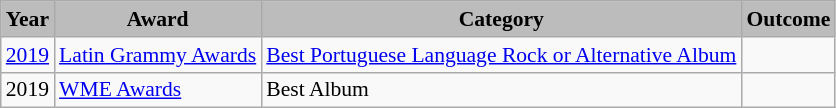<table class="wikitable" style="font-size: 90%;">
<tr>
<th style="background-color: #BCBCBC">Year</th>
<th style="background-color: #BCBCBC">Award</th>
<th style="background-color: #BCBCBC">Category</th>
<th style="background-color: #BCBCBC">Outcome</th>
</tr>
<tr>
<td><a href='#'>2019</a></td>
<td><a href='#'>Latin Grammy Awards</a></td>
<td><a href='#'>Best Portuguese Language Rock or Alternative Album</a></td>
<td></td>
</tr>
<tr>
<td>2019</td>
<td><a href='#'>WME Awards</a></td>
<td>Best Album</td>
<td></td>
</tr>
</table>
